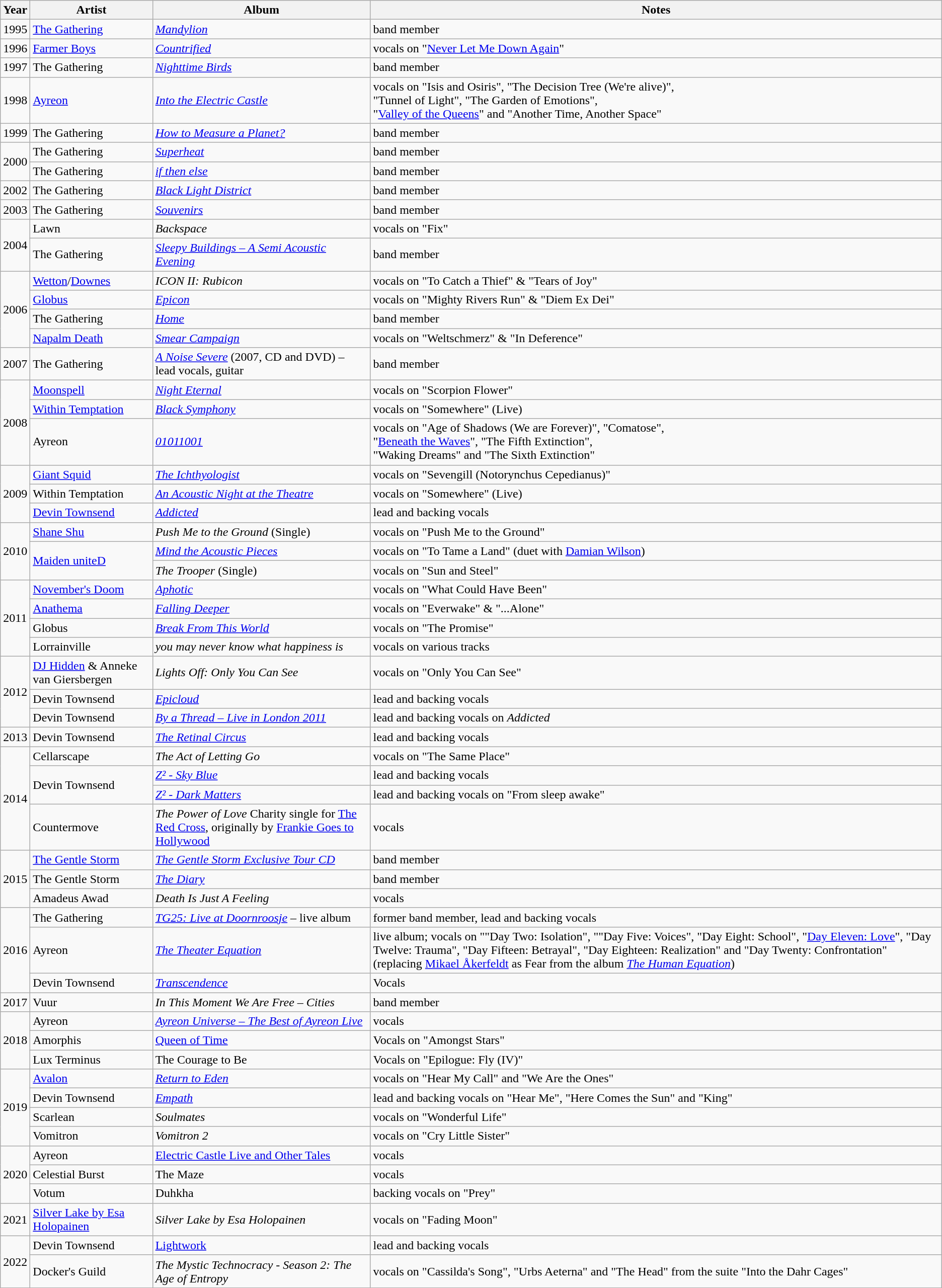<table class="wikitable sortable">
<tr>
<th>Year</th>
<th>Artist</th>
<th>Album</th>
<th>Notes</th>
</tr>
<tr>
<td>1995</td>
<td><a href='#'>The Gathering</a></td>
<td><em><a href='#'>Mandylion</a></em></td>
<td>band member</td>
</tr>
<tr>
<td>1996</td>
<td><a href='#'>Farmer Boys</a></td>
<td><em><a href='#'>Countrified</a></em></td>
<td>vocals on "<a href='#'>Never Let Me Down Again</a>"</td>
</tr>
<tr>
<td>1997</td>
<td>The Gathering</td>
<td><em><a href='#'>Nighttime Birds</a></em></td>
<td>band member</td>
</tr>
<tr>
<td>1998</td>
<td><a href='#'>Ayreon</a></td>
<td><em><a href='#'>Into the Electric Castle</a></em></td>
<td>vocals on "Isis and Osiris", "The Decision Tree (We're alive)",<br>"Tunnel of Light", "The Garden of Emotions",<br>"<a href='#'>Valley of the Queens</a>" and "Another Time, Another Space"</td>
</tr>
<tr>
<td>1999</td>
<td>The Gathering</td>
<td><em><a href='#'>How to Measure a Planet?</a></em></td>
<td>band member</td>
</tr>
<tr>
<td rowspan=2>2000</td>
<td>The Gathering</td>
<td><em><a href='#'>Superheat</a></em></td>
<td>band member</td>
</tr>
<tr>
<td>The Gathering</td>
<td><em><a href='#'>if then else</a></em></td>
<td>band member</td>
</tr>
<tr>
<td>2002</td>
<td>The Gathering</td>
<td><em><a href='#'>Black Light District</a></em></td>
<td>band member</td>
</tr>
<tr>
<td>2003</td>
<td>The Gathering</td>
<td><em><a href='#'>Souvenirs</a></em></td>
<td>band member</td>
</tr>
<tr>
<td rowspan=2>2004</td>
<td>Lawn</td>
<td><em>Backspace</em></td>
<td>vocals on "Fix"</td>
</tr>
<tr>
<td>The Gathering</td>
<td><em><a href='#'>Sleepy Buildings – A Semi Acoustic Evening</a></em></td>
<td>band member</td>
</tr>
<tr>
<td rowspan="4">2006</td>
<td><a href='#'>Wetton</a>/<a href='#'>Downes</a></td>
<td><em>ICON II: Rubicon</em></td>
<td>vocals on "To Catch a Thief" & "Tears of Joy"</td>
</tr>
<tr>
<td><a href='#'>Globus</a></td>
<td><em><a href='#'>Epicon</a></em></td>
<td>vocals on "Mighty Rivers Run" & "Diem Ex Dei"</td>
</tr>
<tr>
<td>The Gathering</td>
<td><em><a href='#'>Home</a></em></td>
<td>band member</td>
</tr>
<tr>
<td><a href='#'>Napalm Death</a></td>
<td><em><a href='#'>Smear Campaign</a></em></td>
<td>vocals on "Weltschmerz" & "In Deference"</td>
</tr>
<tr>
<td>2007</td>
<td>The Gathering</td>
<td><em><a href='#'>A Noise Severe</a></em> (2007, CD and DVD) – lead vocals, guitar</td>
<td>band member</td>
</tr>
<tr>
<td rowspan="3">2008</td>
<td><a href='#'>Moonspell</a></td>
<td><em><a href='#'>Night Eternal</a></em></td>
<td>vocals on "Scorpion Flower"</td>
</tr>
<tr>
<td><a href='#'>Within Temptation</a></td>
<td><em><a href='#'>Black Symphony</a></em></td>
<td>vocals on "Somewhere" (Live)</td>
</tr>
<tr>
<td>Ayreon</td>
<td><em><a href='#'>01011001</a></em></td>
<td>vocals on "Age of Shadows (We are Forever)", "Comatose",<br>"<a href='#'>Beneath the Waves</a>", "The Fifth Extinction",<br>"Waking Dreams" and "The Sixth Extinction"</td>
</tr>
<tr>
<td rowspan="3">2009</td>
<td><a href='#'>Giant Squid</a></td>
<td><em><a href='#'>The Ichthyologist</a></em></td>
<td>vocals on "Sevengill (Notorynchus Cepedianus)"</td>
</tr>
<tr>
<td>Within Temptation</td>
<td><em><a href='#'>An Acoustic Night at the Theatre</a></em></td>
<td>vocals on "Somewhere" (Live)</td>
</tr>
<tr>
<td><a href='#'>Devin Townsend</a></td>
<td><em><a href='#'>Addicted</a></em></td>
<td>lead and backing vocals</td>
</tr>
<tr>
<td rowspan="3">2010</td>
<td><a href='#'>Shane Shu</a></td>
<td><em>Push Me to the Ground</em> (Single)</td>
<td>vocals on "Push Me to the Ground"</td>
</tr>
<tr>
<td rowspan="2"><a href='#'>Maiden uniteD</a></td>
<td><em><a href='#'>Mind the Acoustic Pieces</a></em></td>
<td>vocals on "To Tame a Land" (duet with <a href='#'>Damian Wilson</a>)</td>
</tr>
<tr>
<td><em>The Trooper</em> (Single)</td>
<td>vocals on "Sun and Steel"</td>
</tr>
<tr>
<td rowspan="4">2011</td>
<td><a href='#'>November's Doom</a></td>
<td><em><a href='#'>Aphotic</a></em></td>
<td>vocals on "What Could Have Been"</td>
</tr>
<tr>
<td><a href='#'>Anathema</a></td>
<td><em><a href='#'>Falling Deeper</a></em></td>
<td>vocals on "Everwake" & "...Alone"</td>
</tr>
<tr>
<td>Globus</td>
<td><em><a href='#'>Break From This World</a></em></td>
<td>vocals on "The Promise"</td>
</tr>
<tr>
<td>Lorrainville</td>
<td><em>you may never know what happiness is</em></td>
<td>vocals on various tracks</td>
</tr>
<tr>
<td rowspan=3>2012</td>
<td><a href='#'>DJ Hidden</a> & Anneke van Giersbergen</td>
<td><em>Lights Off: Only You Can See</em></td>
<td>vocals on "Only You Can See"</td>
</tr>
<tr>
<td>Devin Townsend</td>
<td><em><a href='#'>Epicloud</a></em></td>
<td>lead and backing vocals</td>
</tr>
<tr>
<td>Devin Townsend</td>
<td><em><a href='#'>By a Thread – Live in London 2011</a></em></td>
<td>lead and backing vocals on <em>Addicted</em></td>
</tr>
<tr>
<td>2013</td>
<td>Devin Townsend</td>
<td><em><a href='#'>The Retinal Circus</a></em></td>
<td>lead and backing vocals</td>
</tr>
<tr>
<td rowspan=4>2014</td>
<td>Cellarscape</td>
<td><em>The Act of Letting Go</em></td>
<td>vocals on "The Same Place"</td>
</tr>
<tr>
<td rowspan=2>Devin Townsend</td>
<td><em><a href='#'>Z² - Sky Blue</a></em></td>
<td>lead and backing vocals</td>
</tr>
<tr>
<td><em><a href='#'>Z² - Dark Matters</a></em></td>
<td>lead and backing vocals on "From sleep awake"</td>
</tr>
<tr>
<td>Countermove</td>
<td><em>The Power of Love</em> Charity single for <a href='#'>The Red Cross</a>, originally by <a href='#'>Frankie Goes to Hollywood</a></td>
<td>vocals</td>
</tr>
<tr>
<td rowspan=3>2015</td>
<td><a href='#'>The Gentle Storm</a></td>
<td><em><a href='#'>The Gentle Storm Exclusive Tour CD</a></em></td>
<td>band member</td>
</tr>
<tr>
<td>The Gentle Storm</td>
<td><a href='#'><em>The Diary</em></a></td>
<td>band member</td>
</tr>
<tr>
<td>Amadeus Awad</td>
<td><em>Death Is Just A Feeling</em></td>
<td>vocals</td>
</tr>
<tr>
<td rowspan=3>2016</td>
<td>The Gathering</td>
<td><em><a href='#'>TG25: Live at Doornroosje</a></em>  – live album</td>
<td>former band member, lead and backing vocals</td>
</tr>
<tr>
<td>Ayreon</td>
<td><a href='#'><em>The Theater Equation</em></a></td>
<td>live album; vocals on ""Day Two: Isolation", ""Day Five: Voices", "Day Eight: School", "<a href='#'>Day Eleven: Love</a>", "Day Twelve: Trauma", "Day Fifteen: Betrayal", "Day Eighteen: Realization" and "Day Twenty: Confrontation" (replacing <a href='#'>Mikael Åkerfeldt</a> as Fear from the album <em><a href='#'>The Human Equation</a></em>)</td>
</tr>
<tr>
<td>Devin Townsend</td>
<td><a href='#'><em>Transcendence</em></a></td>
<td>Vocals</td>
</tr>
<tr>
<td>2017</td>
<td>Vuur</td>
<td><em>In This Moment We Are Free – Cities</em></td>
<td>band member</td>
</tr>
<tr>
<td rowspan="3">2018</td>
<td>Ayreon</td>
<td><em><a href='#'>Ayreon Universe – The Best of Ayreon Live</a></em></td>
<td>vocals</td>
</tr>
<tr>
<td>Amorphis</td>
<td><a href='#'>Queen of Time</a></td>
<td>Vocals on "Amongst Stars"</td>
</tr>
<tr>
<td>Lux Terminus</td>
<td>The Courage to Be</td>
<td>Vocals on "Epilogue: Fly (IV)"</td>
</tr>
<tr>
<td rowspan="4">2019</td>
<td><a href='#'>Avalon</a></td>
<td><em><a href='#'>Return to Eden</a></em></td>
<td>vocals on "Hear My Call"	and "We Are the Ones"</td>
</tr>
<tr>
<td>Devin Townsend</td>
<td><em><a href='#'>Empath</a></em></td>
<td>lead and backing vocals on "Hear Me", "Here Comes the Sun" and "King"</td>
</tr>
<tr>
<td>Scarlean</td>
<td><em>Soulmates</em></td>
<td>vocals on "Wonderful Life"</td>
</tr>
<tr>
<td>Vomitron</td>
<td><em>Vomitron 2</em></td>
<td>vocals on "Cry Little Sister"</td>
</tr>
<tr>
<td rowspan=3>2020</td>
<td>Ayreon</td>
<td><a href='#'>Electric Castle Live and Other Tales</a></td>
<td>vocals</td>
</tr>
<tr>
<td>Celestial Burst</td>
<td>The Maze</td>
<td>vocals</td>
</tr>
<tr>
<td>Votum</td>
<td>Duhkha</td>
<td>backing vocals on "Prey"</td>
</tr>
<tr>
<td>2021</td>
<td><a href='#'>Silver Lake by Esa Holopainen</a></td>
<td><em>Silver Lake by Esa Holopainen</em></td>
<td>vocals on "Fading Moon"</td>
</tr>
<tr>
<td rowspan=2>2022</td>
<td>Devin Townsend</td>
<td><a href='#'>Lightwork</a></td>
<td>lead and backing vocals</td>
</tr>
<tr>
<td>Docker's Guild</td>
<td><em>The Mystic Technocracy - Season 2: The Age of Entropy</em></td>
<td>vocals on "Cassilda's Song", "Urbs Aeterna" and "The Head" from the suite "Into the Dahr Cages"</td>
</tr>
</table>
